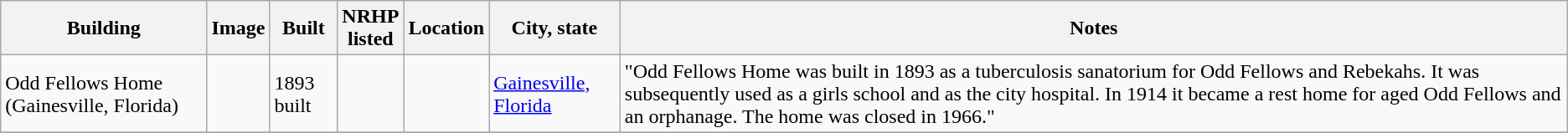<table class="wikitable sortable">
<tr>
<th>Building<br></th>
<th class="unsortable">Image</th>
<th>Built</th>
<th>NRHP<br>listed</th>
<th>Location</th>
<th>City, state</th>
<th class="unsortable">Notes</th>
</tr>
<tr>
<td>Odd Fellows Home (Gainesville, Florida)</td>
<td></td>
<td>1893 built</td>
<td></td>
<td></td>
<td><a href='#'>Gainesville, Florida</a></td>
<td>"Odd Fellows Home was built in 1893 as a tuberculosis sanatorium for Odd Fellows and Rebekahs. It was subsequently used as a girls school and as the city hospital. In 1914 it became a rest home for aged Odd Fellows and an orphanage. The home was closed in 1966."</td>
</tr>
<tr>
</tr>
</table>
